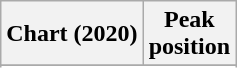<table class="wikitable sortable plainrowheaders" style="text-align:center">
<tr>
<th scope="col">Chart (2020)</th>
<th scope="col">Peak<br>position</th>
</tr>
<tr>
</tr>
<tr>
</tr>
<tr>
</tr>
<tr>
</tr>
<tr>
</tr>
</table>
